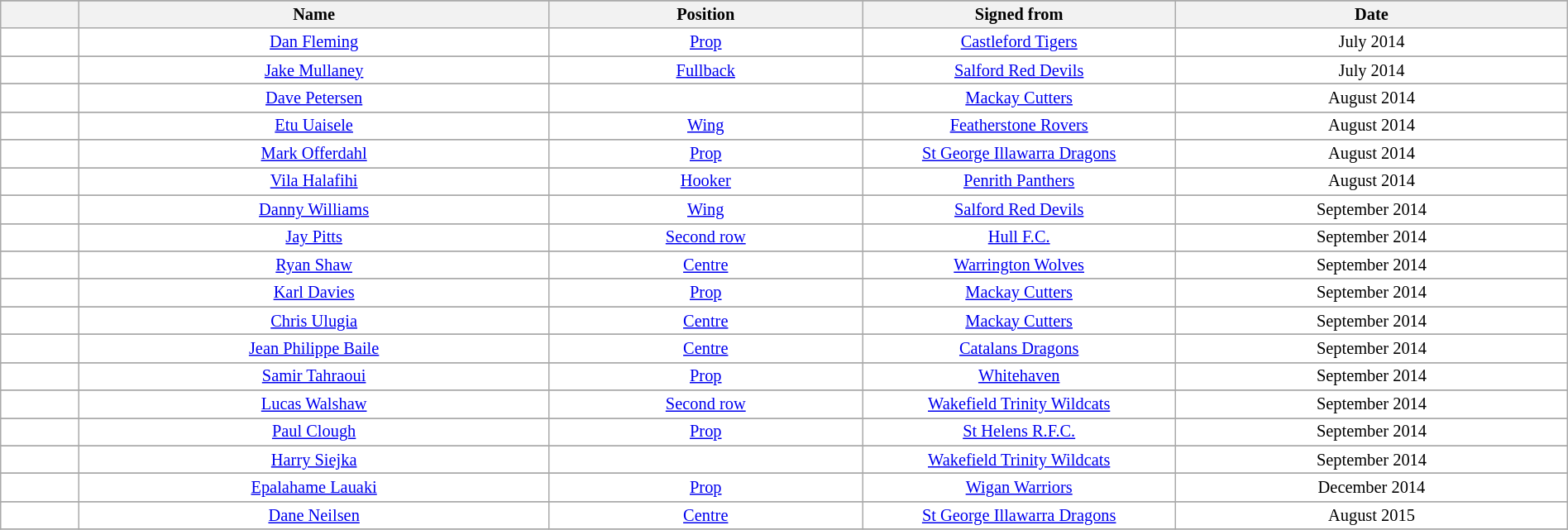<table class="wikitable sortable" width="100%" style="font-size:85%">
<tr bgcolor="#efefef">
</tr>
<tr bgcolor="#efefef">
<th width=5%></th>
<th width=30%>Name</th>
<th !width=30%>Position</th>
<th width=20%>Signed from</th>
<th width=25%>Date</th>
</tr>
<tr bgcolor=#FFFFFF>
<td align=center></td>
<td align=center><a href='#'>Dan Fleming</a></td>
<td align=center><a href='#'>Prop</a></td>
<td align=center><a href='#'>Castleford Tigers</a></td>
<td align=center>July 2014</td>
</tr>
<tr>
</tr>
<tr bgcolor=#FFFFFF>
<td align=center></td>
<td align=center><a href='#'>Jake Mullaney</a></td>
<td align=center><a href='#'>Fullback</a></td>
<td align=center><a href='#'>Salford Red Devils</a></td>
<td align=center>July 2014</td>
</tr>
<tr>
</tr>
<tr bgcolor=#FFFFFF>
<td align=center></td>
<td align=center><a href='#'>Dave Petersen</a></td>
<td align=center></td>
<td align=center><a href='#'>Mackay Cutters</a></td>
<td align=center>August 2014</td>
</tr>
<tr>
</tr>
<tr bgcolor=#FFFFFF>
<td align=center></td>
<td align=center><a href='#'>Etu Uaisele</a></td>
<td align=center><a href='#'>Wing</a></td>
<td align=center><a href='#'>Featherstone Rovers</a></td>
<td align=center>August 2014</td>
</tr>
<tr>
</tr>
<tr bgcolor=#FFFFFF>
<td align=center></td>
<td align=center><a href='#'>Mark Offerdahl</a></td>
<td align=center><a href='#'>Prop</a></td>
<td align=center><a href='#'>St George Illawarra Dragons</a></td>
<td align=center>August 2014</td>
</tr>
<tr>
</tr>
<tr bgcolor=#FFFFFF>
<td align=center></td>
<td align=center><a href='#'>Vila Halafihi</a></td>
<td align=center><a href='#'>Hooker</a></td>
<td align=center><a href='#'>Penrith Panthers</a></td>
<td align=center>August 2014</td>
</tr>
<tr>
</tr>
<tr bgcolor=#FFFFFF>
<td align=center></td>
<td align=center><a href='#'>Danny Williams</a></td>
<td align=center><a href='#'>Wing</a></td>
<td align=center><a href='#'>Salford Red Devils</a></td>
<td align=center>September 2014</td>
</tr>
<tr>
</tr>
<tr bgcolor=#FFFFFF>
<td align=center></td>
<td align=center><a href='#'>Jay Pitts</a></td>
<td align=center><a href='#'>Second row</a></td>
<td align=center><a href='#'>Hull F.C.</a></td>
<td align=center>September 2014</td>
</tr>
<tr>
</tr>
<tr bgcolor=#FFFFFF>
<td align=center></td>
<td align=center><a href='#'>Ryan Shaw</a></td>
<td align=center><a href='#'>Centre</a></td>
<td align=center><a href='#'>Warrington Wolves</a></td>
<td align=center>September 2014</td>
</tr>
<tr>
</tr>
<tr bgcolor=#FFFFFF>
<td align=center></td>
<td align=center><a href='#'>Karl Davies</a></td>
<td align=center><a href='#'>Prop</a></td>
<td align=center><a href='#'>Mackay Cutters</a></td>
<td align=center>September 2014</td>
</tr>
<tr>
</tr>
<tr bgcolor=#FFFFFF>
<td align=center></td>
<td align=center><a href='#'>Chris Ulugia</a></td>
<td align=center><a href='#'>Centre</a></td>
<td align=center><a href='#'>Mackay Cutters</a></td>
<td align=center>September 2014</td>
</tr>
<tr>
</tr>
<tr bgcolor=#FFFFFF>
<td align=center></td>
<td align=center><a href='#'>Jean Philippe Baile</a></td>
<td align=center><a href='#'>Centre</a></td>
<td align=center><a href='#'>Catalans Dragons</a></td>
<td align=center>September 2014</td>
</tr>
<tr>
</tr>
<tr bgcolor=#FFFFFF>
<td align=center></td>
<td align=center><a href='#'>Samir Tahraoui</a></td>
<td align=center><a href='#'>Prop</a></td>
<td align=center><a href='#'>Whitehaven</a></td>
<td align=center>September 2014</td>
</tr>
<tr>
</tr>
<tr bgcolor=#FFFFFF>
<td align=center></td>
<td align=center><a href='#'>Lucas Walshaw</a></td>
<td align=center><a href='#'>Second row</a></td>
<td align=center><a href='#'>Wakefield Trinity Wildcats</a></td>
<td align=center>September 2014</td>
</tr>
<tr>
</tr>
<tr bgcolor=#FFFFFF>
<td align=center></td>
<td align=center><a href='#'>Paul Clough</a></td>
<td align=center><a href='#'>Prop</a></td>
<td align=center><a href='#'>St Helens R.F.C.</a></td>
<td align=center>September 2014</td>
</tr>
<tr>
</tr>
<tr bgcolor=#FFFFFF>
<td align=center></td>
<td align=center><a href='#'>Harry Siejka</a></td>
<td align=center></td>
<td align=center><a href='#'>Wakefield Trinity Wildcats</a></td>
<td align=center>September 2014</td>
</tr>
<tr>
</tr>
<tr bgcolor=#FFFFFF>
<td align=center></td>
<td align=center><a href='#'>Epalahame Lauaki</a></td>
<td align=center><a href='#'>Prop</a></td>
<td align=center><a href='#'>Wigan Warriors</a></td>
<td align=center>December 2014</td>
</tr>
<tr>
</tr>
<tr bgcolor=#FFFFFF>
<td align=center></td>
<td align=center><a href='#'>Dane Neilsen</a></td>
<td align=center><a href='#'>Centre</a></td>
<td align=center><a href='#'>St George Illawarra Dragons</a></td>
<td align=center>August 2015</td>
</tr>
<tr>
</tr>
</table>
